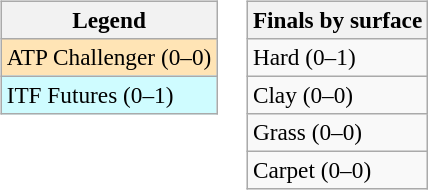<table>
<tr valign=top>
<td><br><table class=wikitable style=font-size:97%>
<tr>
<th>Legend</th>
</tr>
<tr bgcolor=moccasin>
<td>ATP Challenger (0–0)</td>
</tr>
<tr bgcolor=cffcff>
<td>ITF Futures (0–1)</td>
</tr>
</table>
</td>
<td><br><table class=wikitable style=font-size:97%>
<tr>
<th>Finals by surface</th>
</tr>
<tr>
<td>Hard (0–1)</td>
</tr>
<tr>
<td>Clay (0–0)</td>
</tr>
<tr>
<td>Grass (0–0)</td>
</tr>
<tr>
<td>Carpet (0–0)</td>
</tr>
</table>
</td>
</tr>
</table>
